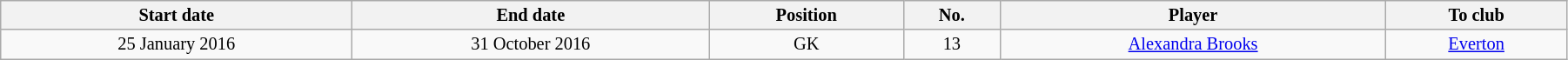<table class="wikitable sortable" style="width:95%; text-align:center; font-size:85%; text-align:centre;">
<tr>
<th><strong>Start date</strong></th>
<th><strong>End date</strong></th>
<th><strong>Position</strong></th>
<th><strong>No.</strong></th>
<th><strong>Player</strong></th>
<th><strong>To club</strong></th>
</tr>
<tr>
<td>25 January 2016</td>
<td>31 October 2016</td>
<td>GK</td>
<td>13</td>
<td> <a href='#'>Alexandra Brooks</a></td>
<td> <a href='#'>Everton</a></td>
</tr>
</table>
